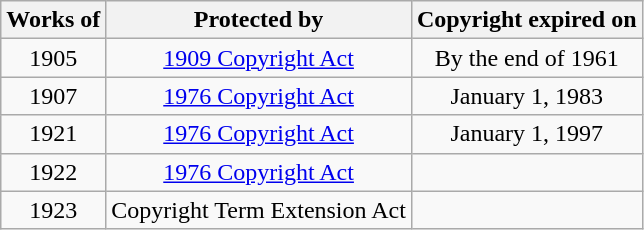<table class="wikitable" style="text-align: center; width: auto; height: auto;">
<tr>
<th>Works of</th>
<th>Protected by</th>
<th>Copyright expired on</th>
</tr>
<tr>
<td>1905</td>
<td><a href='#'>1909 Copyright Act</a></td>
<td>By the end of 1961</td>
</tr>
<tr>
<td>1907</td>
<td><a href='#'>1976 Copyright Act</a></td>
<td>January 1, 1983</td>
</tr>
<tr>
<td>1921</td>
<td><a href='#'>1976 Copyright Act</a></td>
<td>January 1, 1997</td>
</tr>
<tr>
<td>1922</td>
<td><a href='#'>1976 Copyright Act</a></td>
<td></td>
</tr>
<tr>
<td>1923</td>
<td>Copyright Term Extension Act</td>
<td></td>
</tr>
</table>
